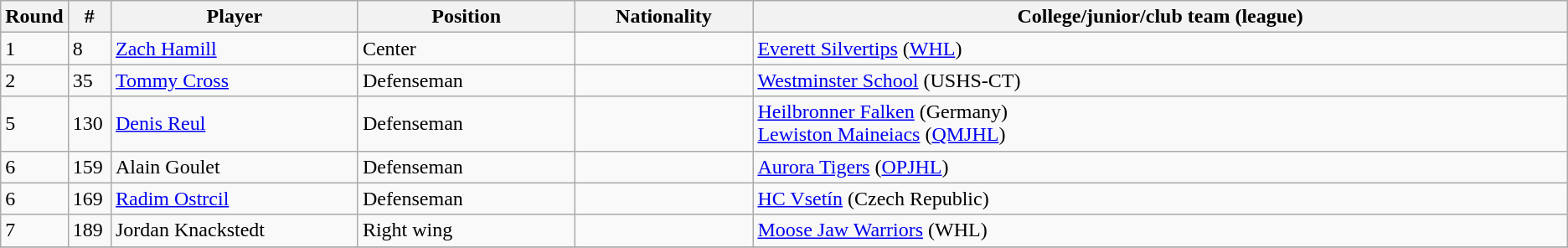<table class="wikitable">
<tr>
<th bgcolor="#DDDDFF" width="2.75%">Round</th>
<th bgcolor="#DDDDFF" width="2.75%">#</th>
<th bgcolor="#DDDDFF" width="16.0%">Player</th>
<th bgcolor="#DDDDFF" width="14.0%">Position</th>
<th bgcolor="#DDDDFF" width="11.5%">Nationality</th>
<th bgcolor="#DDDDFF" width="100.0%">College/junior/club team (league)</th>
</tr>
<tr>
<td>1</td>
<td>8</td>
<td><a href='#'>Zach Hamill</a></td>
<td>Center</td>
<td></td>
<td><a href='#'>Everett Silvertips</a> (<a href='#'>WHL</a>)</td>
</tr>
<tr>
<td>2</td>
<td>35</td>
<td><a href='#'>Tommy Cross</a></td>
<td>Defenseman</td>
<td></td>
<td><a href='#'>Westminster School</a> (USHS-CT)</td>
</tr>
<tr>
<td>5</td>
<td>130</td>
<td><a href='#'>Denis Reul</a></td>
<td>Defenseman</td>
<td></td>
<td><a href='#'>Heilbronner Falken</a> (Germany)<br><a href='#'>Lewiston Maineiacs</a> (<a href='#'>QMJHL</a>)</td>
</tr>
<tr>
<td>6</td>
<td>159</td>
<td>Alain Goulet</td>
<td>Defenseman</td>
<td></td>
<td><a href='#'>Aurora Tigers</a> (<a href='#'>OPJHL</a>)</td>
</tr>
<tr>
<td>6</td>
<td>169</td>
<td><a href='#'>Radim Ostrcil</a></td>
<td>Defenseman</td>
<td></td>
<td><a href='#'>HC Vsetín</a> (Czech Republic)</td>
</tr>
<tr>
<td>7</td>
<td>189</td>
<td>Jordan Knackstedt</td>
<td>Right wing</td>
<td></td>
<td><a href='#'>Moose Jaw Warriors</a> (WHL)</td>
</tr>
<tr>
</tr>
</table>
